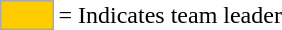<table>
<tr>
<td style="background-color:#FFCC00; border:1px solid #aaaaaa; width:2em;"></td>
<td>= Indicates team leader</td>
</tr>
</table>
